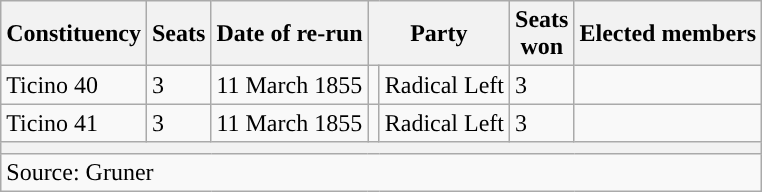<table class="wikitable" border="1">
<tr>
<th>Constituency</th>
<th>Seats</th>
<th>Date of re-run</th>
<th colspan="2">Party</th>
<th>Seats<br>won</th>
<th>Elected members</th>
</tr>
<tr>
<td>Ticino 40</td>
<td>3</td>
<td>11 March 1855</td>
<td style="color:inherit;background:"></td>
<td>Radical Left</td>
<td>3</td>
<td></td>
</tr>
<tr>
<td>Ticino 41</td>
<td>3</td>
<td>11 March 1855</td>
<td style="color:inherit;background:"></td>
<td>Radical Left</td>
<td>3</td>
<td></td>
</tr>
<tr>
<th colspan="7"></th>
</tr>
<tr>
<td colspan="7">Source: Gruner</td>
</tr>
</table>
